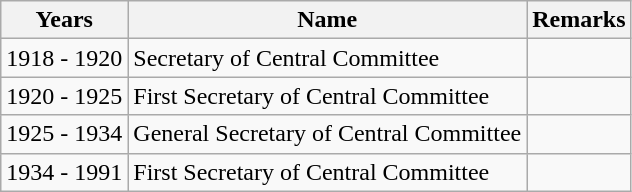<table class="wikitable">
<tr>
<th>Years</th>
<th>Name</th>
<th>Remarks</th>
</tr>
<tr>
<td>1918 - 1920</td>
<td>Secretary of Central Committee</td>
<td></td>
</tr>
<tr>
<td>1920 - 1925</td>
<td>First Secretary of Central Committee</td>
<td></td>
</tr>
<tr>
<td>1925 - 1934</td>
<td>General Secretary of Central Committee</td>
<td></td>
</tr>
<tr>
<td>1934 - 1991</td>
<td>First Secretary of Central Committee</td>
<td></td>
</tr>
</table>
